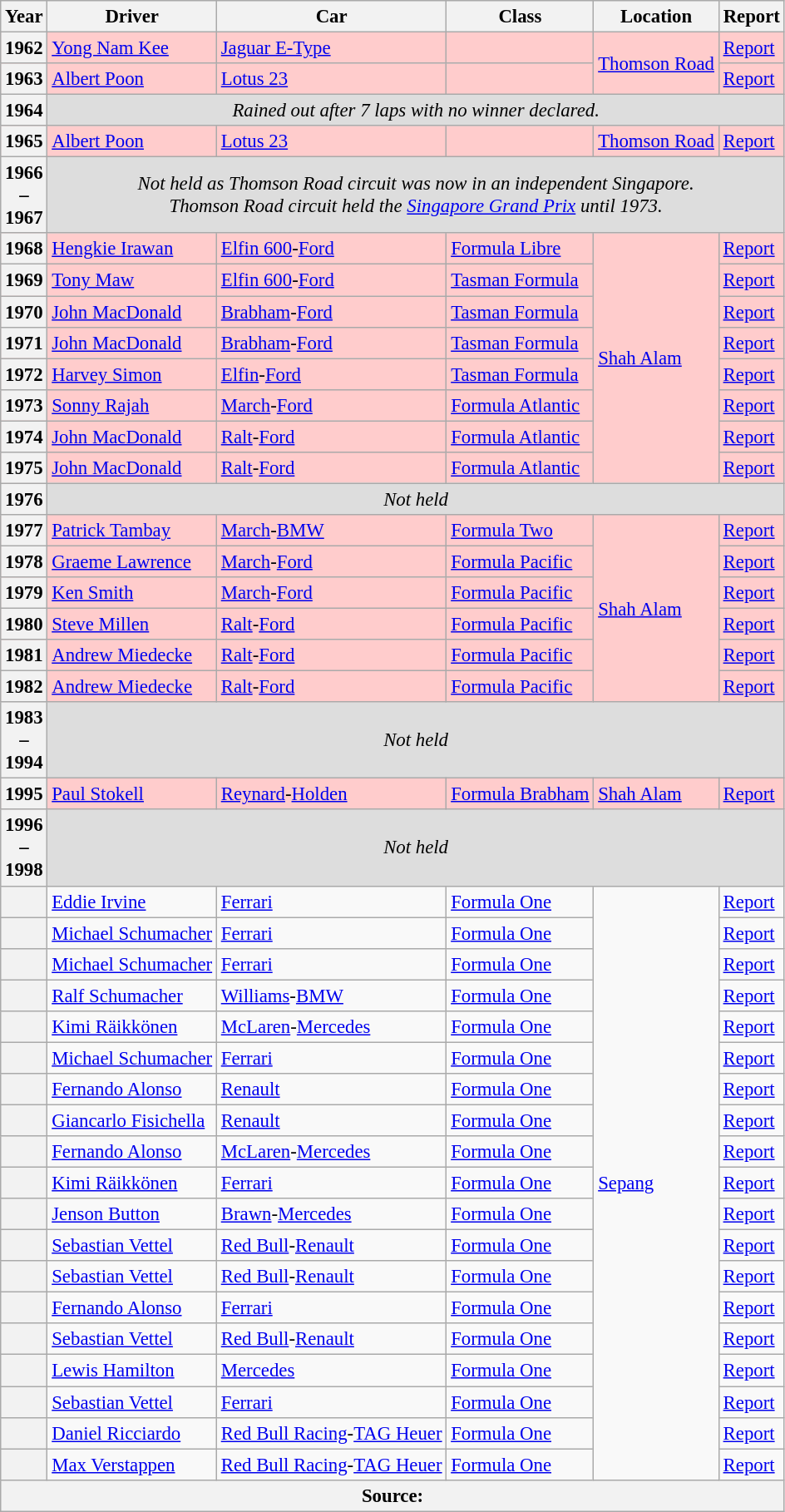<table class="wikitable" style="font-size: 95%;">
<tr>
<th>Year</th>
<th>Driver</th>
<th>Car</th>
<th>Class</th>
<th>Location</th>
<th>Report</th>
</tr>
<tr style="background-color:#fcc">
<th>1962</th>
<td> <a href='#'>Yong Nam Kee</a></td>
<td><a href='#'>Jaguar E-Type</a></td>
<td></td>
<td align=center rowspan="2"><a href='#'>Thomson Road</a></td>
<td><a href='#'>Report</a></td>
</tr>
<tr style="background-color:#fcc">
<th>1963</th>
<td> <a href='#'>Albert Poon</a></td>
<td><a href='#'>Lotus 23</a></td>
<td></td>
<td><a href='#'>Report</a></td>
</tr>
<tr style="background-color:#ddd">
<th>1964</th>
<td align=center colspan=5><em>Rained out after 7 laps with no winner declared.</em></td>
</tr>
<tr style="background-color:#fcc">
<th>1965</th>
<td> <a href='#'>Albert Poon</a></td>
<td><a href='#'>Lotus 23</a></td>
<td></td>
<td><a href='#'>Thomson Road</a></td>
<td><a href='#'>Report</a></td>
</tr>
<tr style="background-color:#ddd">
<th>1966<br>–<br>1967</th>
<td align=center colspan=5><em>Not held as Thomson Road circuit was now in an independent Singapore.<br>Thomson Road circuit held the <a href='#'>Singapore Grand Prix</a> until 1973.</em></td>
</tr>
<tr style="background-color:#fcc">
<th>1968</th>
<td> <a href='#'>Hengkie Irawan</a></td>
<td><a href='#'>Elfin 600</a>-<a href='#'>Ford</a></td>
<td><a href='#'>Formula Libre</a></td>
<td rowspan="8"><a href='#'>Shah Alam</a></td>
<td><a href='#'>Report</a></td>
</tr>
<tr style="background-color:#fcc">
<th>1969</th>
<td> <a href='#'>Tony Maw</a></td>
<td><a href='#'>Elfin 600</a>-<a href='#'>Ford</a></td>
<td><a href='#'>Tasman Formula</a></td>
<td><a href='#'>Report</a></td>
</tr>
<tr style="background-color:#fcc">
<th>1970</th>
<td> <a href='#'>John MacDonald</a></td>
<td><a href='#'>Brabham</a>-<a href='#'>Ford</a></td>
<td><a href='#'>Tasman Formula</a></td>
<td><a href='#'>Report</a></td>
</tr>
<tr style="background-color:#fcc">
<th>1971</th>
<td> <a href='#'>John MacDonald</a></td>
<td><a href='#'>Brabham</a>-<a href='#'>Ford</a></td>
<td><a href='#'>Tasman Formula</a></td>
<td><a href='#'>Report</a></td>
</tr>
<tr style="background-color:#fcc">
<th>1972</th>
<td> <a href='#'>Harvey Simon</a></td>
<td><a href='#'>Elfin</a>-<a href='#'>Ford</a></td>
<td><a href='#'>Tasman Formula</a></td>
<td><a href='#'>Report</a></td>
</tr>
<tr style="background-color:#fcc">
<th>1973</th>
<td> <a href='#'>Sonny Rajah</a></td>
<td><a href='#'>March</a>-<a href='#'>Ford</a></td>
<td><a href='#'>Formula Atlantic</a></td>
<td><a href='#'>Report</a></td>
</tr>
<tr style="background-color:#fcc">
<th>1974</th>
<td> <a href='#'>John MacDonald</a></td>
<td><a href='#'>Ralt</a>-<a href='#'>Ford</a></td>
<td><a href='#'>Formula Atlantic</a></td>
<td><a href='#'>Report</a></td>
</tr>
<tr style="background-color:#fcc">
<th>1975</th>
<td> <a href='#'>John MacDonald</a></td>
<td><a href='#'>Ralt</a>-<a href='#'>Ford</a></td>
<td><a href='#'>Formula Atlantic</a></td>
<td><a href='#'>Report</a></td>
</tr>
<tr style="background-color:#ddd">
<th>1976</th>
<td align=center colspan=5><em>Not held</em></td>
</tr>
<tr style="background-color:#fcc">
<th>1977</th>
<td><strong></strong> <a href='#'>Patrick Tambay</a></td>
<td><a href='#'>March</a>-<a href='#'>BMW</a></td>
<td><a href='#'>Formula Two</a></td>
<td rowspan="6"><a href='#'>Shah Alam</a></td>
<td><a href='#'>Report</a></td>
</tr>
<tr style="background-color:#fcc">
<th>1978</th>
<td> <a href='#'>Graeme Lawrence</a></td>
<td><a href='#'>March</a>-<a href='#'>Ford</a></td>
<td><a href='#'>Formula Pacific</a></td>
<td><a href='#'>Report</a></td>
</tr>
<tr style="background-color:#fcc">
<th>1979</th>
<td> <a href='#'>Ken Smith</a></td>
<td><a href='#'>March</a>-<a href='#'>Ford</a></td>
<td><a href='#'>Formula Pacific</a></td>
<td><a href='#'>Report</a></td>
</tr>
<tr style="background-color:#fcc">
<th>1980</th>
<td> <a href='#'>Steve Millen</a></td>
<td><a href='#'>Ralt</a>-<a href='#'>Ford</a></td>
<td><a href='#'>Formula Pacific</a></td>
<td><a href='#'>Report</a></td>
</tr>
<tr style="background-color:#fcc">
<th>1981</th>
<td> <a href='#'>Andrew Miedecke</a></td>
<td><a href='#'>Ralt</a>-<a href='#'>Ford</a></td>
<td><a href='#'>Formula Pacific</a></td>
<td><a href='#'>Report</a></td>
</tr>
<tr style="background-color:#fcc">
<th>1982</th>
<td> <a href='#'>Andrew Miedecke</a></td>
<td><a href='#'>Ralt</a>-<a href='#'>Ford</a></td>
<td><a href='#'>Formula Pacific</a></td>
<td><a href='#'>Report</a></td>
</tr>
<tr style="background-color:#ddd">
<th>1983<br>–<br>1994</th>
<td align=center colspan=5><em>Not held</em></td>
</tr>
<tr style="background-color:#fcc">
<th>1995</th>
<td> <a href='#'>Paul Stokell</a></td>
<td><a href='#'>Reynard</a>-<a href='#'>Holden</a></td>
<td><a href='#'>Formula Brabham</a></td>
<td><a href='#'>Shah Alam</a></td>
<td><a href='#'>Report</a></td>
</tr>
<tr style="background-color:#ddd">
<th>1996<br>–<br>1998</th>
<td align=center colspan=5><em>Not held</em></td>
</tr>
<tr>
<th></th>
<td> <a href='#'>Eddie Irvine</a></td>
<td><a href='#'>Ferrari</a></td>
<td><a href='#'>Formula One</a></td>
<td rowspan="19"><a href='#'>Sepang</a></td>
<td><a href='#'>Report</a></td>
</tr>
<tr>
<th></th>
<td> <a href='#'>Michael Schumacher</a></td>
<td><a href='#'>Ferrari</a></td>
<td><a href='#'>Formula One</a></td>
<td><a href='#'>Report</a></td>
</tr>
<tr>
<th></th>
<td> <a href='#'>Michael Schumacher</a></td>
<td><a href='#'>Ferrari</a></td>
<td><a href='#'>Formula One</a></td>
<td><a href='#'>Report</a></td>
</tr>
<tr>
<th></th>
<td> <a href='#'>Ralf Schumacher</a></td>
<td><a href='#'>Williams</a>-<a href='#'>BMW</a></td>
<td><a href='#'>Formula One</a></td>
<td><a href='#'>Report</a></td>
</tr>
<tr>
<th></th>
<td> <a href='#'>Kimi Räikkönen</a></td>
<td><a href='#'>McLaren</a>-<a href='#'>Mercedes</a></td>
<td><a href='#'>Formula One</a></td>
<td><a href='#'>Report</a></td>
</tr>
<tr>
<th></th>
<td> <a href='#'>Michael Schumacher</a></td>
<td><a href='#'>Ferrari</a></td>
<td><a href='#'>Formula One</a></td>
<td><a href='#'>Report</a></td>
</tr>
<tr>
<th></th>
<td> <a href='#'>Fernando Alonso</a></td>
<td><a href='#'>Renault</a></td>
<td><a href='#'>Formula One</a></td>
<td><a href='#'>Report</a></td>
</tr>
<tr>
<th></th>
<td> <a href='#'>Giancarlo Fisichella</a></td>
<td><a href='#'>Renault</a></td>
<td><a href='#'>Formula One</a></td>
<td><a href='#'>Report</a></td>
</tr>
<tr>
<th></th>
<td> <a href='#'>Fernando Alonso</a></td>
<td><a href='#'>McLaren</a>-<a href='#'>Mercedes</a></td>
<td><a href='#'>Formula One</a></td>
<td><a href='#'>Report</a></td>
</tr>
<tr>
<th></th>
<td> <a href='#'>Kimi Räikkönen</a></td>
<td><a href='#'>Ferrari</a></td>
<td><a href='#'>Formula One</a></td>
<td><a href='#'>Report</a></td>
</tr>
<tr>
<th></th>
<td> <a href='#'>Jenson Button</a></td>
<td><a href='#'>Brawn</a>-<a href='#'>Mercedes</a></td>
<td><a href='#'>Formula One</a></td>
<td><a href='#'>Report</a></td>
</tr>
<tr>
<th></th>
<td> <a href='#'>Sebastian Vettel</a></td>
<td><a href='#'>Red Bull</a>-<a href='#'>Renault</a></td>
<td><a href='#'>Formula One</a></td>
<td><a href='#'>Report</a></td>
</tr>
<tr>
<th></th>
<td> <a href='#'>Sebastian Vettel</a></td>
<td><a href='#'>Red Bull</a>-<a href='#'>Renault</a></td>
<td><a href='#'>Formula One</a></td>
<td><a href='#'>Report</a></td>
</tr>
<tr>
<th></th>
<td> <a href='#'>Fernando Alonso</a></td>
<td><a href='#'>Ferrari</a></td>
<td><a href='#'>Formula One</a></td>
<td><a href='#'>Report</a></td>
</tr>
<tr>
<th></th>
<td> <a href='#'>Sebastian Vettel</a></td>
<td><a href='#'>Red Bull</a>-<a href='#'>Renault</a></td>
<td><a href='#'>Formula One</a></td>
<td><a href='#'>Report</a></td>
</tr>
<tr>
<th></th>
<td> <a href='#'>Lewis Hamilton</a></td>
<td><a href='#'>Mercedes</a></td>
<td><a href='#'>Formula One</a></td>
<td><a href='#'>Report</a></td>
</tr>
<tr>
<th></th>
<td> <a href='#'>Sebastian Vettel</a></td>
<td><a href='#'>Ferrari</a></td>
<td><a href='#'>Formula One</a></td>
<td><a href='#'>Report</a></td>
</tr>
<tr>
<th></th>
<td> <a href='#'>Daniel Ricciardo</a></td>
<td><a href='#'>Red Bull Racing</a>-<a href='#'>TAG Heuer</a></td>
<td><a href='#'>Formula One</a></td>
<td><a href='#'>Report</a></td>
</tr>
<tr>
<th></th>
<td> <a href='#'>Max Verstappen</a></td>
<td><a href='#'>Red Bull Racing</a>-<a href='#'>TAG Heuer</a></td>
<td><a href='#'>Formula One</a></td>
<td><a href='#'>Report</a></td>
</tr>
<tr>
<th colspan="6">Source:</th>
</tr>
</table>
